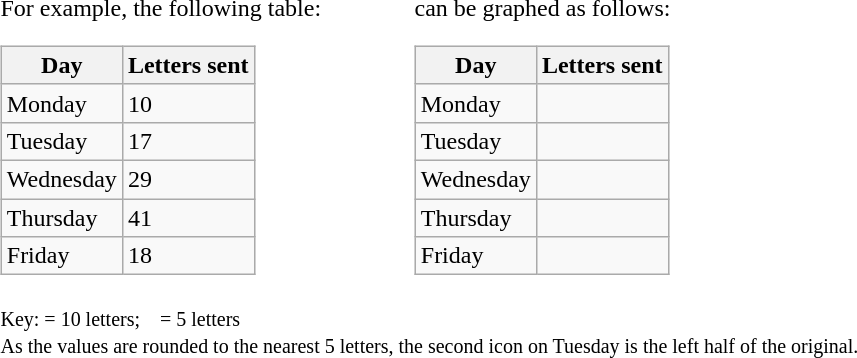<table>
<tr style="vertical-align:top">
<td style="width:17em">For example, the following table:<br><table class="wikitable sortable">
<tr>
<th>Day</th>
<th>Letters sent</th>
</tr>
<tr>
<td>Monday</td>
<td>10</td>
</tr>
<tr>
<td>Tuesday</td>
<td>17</td>
</tr>
<tr>
<td>Wednesday</td>
<td>29</td>
</tr>
<tr>
<td>Thursday</td>
<td>41</td>
</tr>
<tr>
<td>Friday</td>
<td>18</td>
</tr>
</table>
</td>
<td>can be graphed as follows:<br><table class="wikitable sortable">
<tr>
<th>Day</th>
<th>Letters sent</th>
</tr>
<tr>
<td>Monday</td>
<td></td>
</tr>
<tr>
<td>Tuesday</td>
<td> </td>
</tr>
<tr>
<td>Wednesday</td>
<td>  </td>
</tr>
<tr>
<td>Thursday</td>
<td>   </td>
</tr>
<tr>
<td>Friday</td>
<td> </td>
</tr>
</table>
</td>
</tr>
<tr>
<td colspan="2"><small>Key:  = 10 letters;    = 5 letters<br>As the values are rounded to the nearest 5 letters, the second icon on Tuesday is the left half of the original.</small></td>
</tr>
</table>
